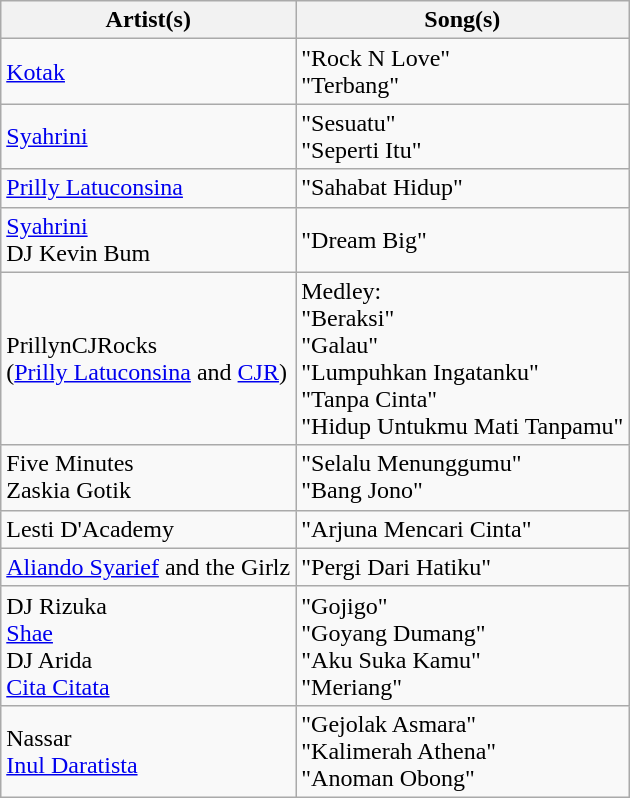<table class="wikitable">
<tr>
<th>Artist(s)</th>
<th>Song(s)</th>
</tr>
<tr>
<td><a href='#'>Kotak</a></td>
<td>"Rock N Love"<br>"Terbang"</td>
</tr>
<tr>
<td><a href='#'>Syahrini</a></td>
<td>"Sesuatu"<br>"Seperti Itu"</td>
</tr>
<tr>
<td><a href='#'>Prilly Latuconsina</a></td>
<td>"Sahabat Hidup"</td>
</tr>
<tr>
<td><a href='#'>Syahrini</a><br>DJ Kevin Bum</td>
<td>"Dream Big"</td>
</tr>
<tr>
<td>PrillynCJRocks <br>(<a href='#'>Prilly Latuconsina</a> and <a href='#'>CJR</a>)</td>
<td>Medley:<br>"Beraksi"<br>"Galau"<br>"Lumpuhkan Ingatanku"<br>"Tanpa Cinta"<br>"Hidup Untukmu Mati Tanpamu"</td>
</tr>
<tr>
<td>Five Minutes<br>Zaskia Gotik</td>
<td>"Selalu Menunggumu"<br>"Bang Jono"</td>
</tr>
<tr>
<td>Lesti D'Academy</td>
<td>"Arjuna Mencari Cinta"</td>
</tr>
<tr>
<td><a href='#'>Aliando Syarief</a> and the Girlz</td>
<td>"Pergi Dari Hatiku"</td>
</tr>
<tr>
<td>DJ Rizuka<br><a href='#'>Shae</a><br>DJ Arida<br><a href='#'>Cita Citata</a></td>
<td>"Gojigo"<br>"Goyang Dumang"<br>"Aku Suka Kamu"<br>"Meriang"</td>
</tr>
<tr>
<td>Nassar<br><a href='#'>Inul Daratista</a></td>
<td>"Gejolak Asmara"<br>"Kalimerah Athena"<br>"Anoman Obong"</td>
</tr>
</table>
